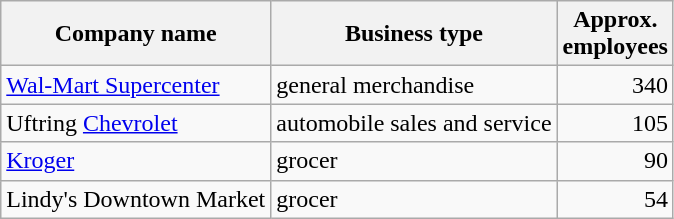<table class="wikitable sortable">
<tr>
<th>Company name</th>
<th>Business type</th>
<th>Approx.<br>employees</th>
</tr>
<tr>
<td><a href='#'>Wal-Mart Supercenter</a></td>
<td>general merchandise</td>
<td align=right>340</td>
</tr>
<tr>
<td>Uftring <a href='#'>Chevrolet</a></td>
<td>automobile sales and service</td>
<td align=right>105</td>
</tr>
<tr>
<td><a href='#'>Kroger</a></td>
<td>grocer</td>
<td align=right>90</td>
</tr>
<tr>
<td>Lindy's Downtown Market</td>
<td>grocer</td>
<td align=right>54</td>
</tr>
</table>
